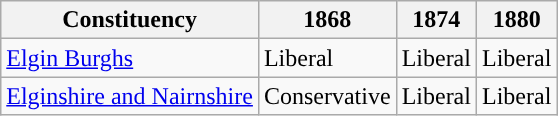<table class="wikitable">
<tr>
<th>Constituency</th>
<th>1868</th>
<th>1874</th>
<th>1880</th>
</tr>
<tr>
<td><a href='#'>Elgin Burghs</a></td>
<td>Liberal</td>
<td>Liberal</td>
<td>Liberal</td>
</tr>
<tr>
<td><a href='#'>Elginshire and Nairnshire</a></td>
<td>Conservative</td>
<td>Liberal</td>
<td>Liberal</td>
</tr>
</table>
